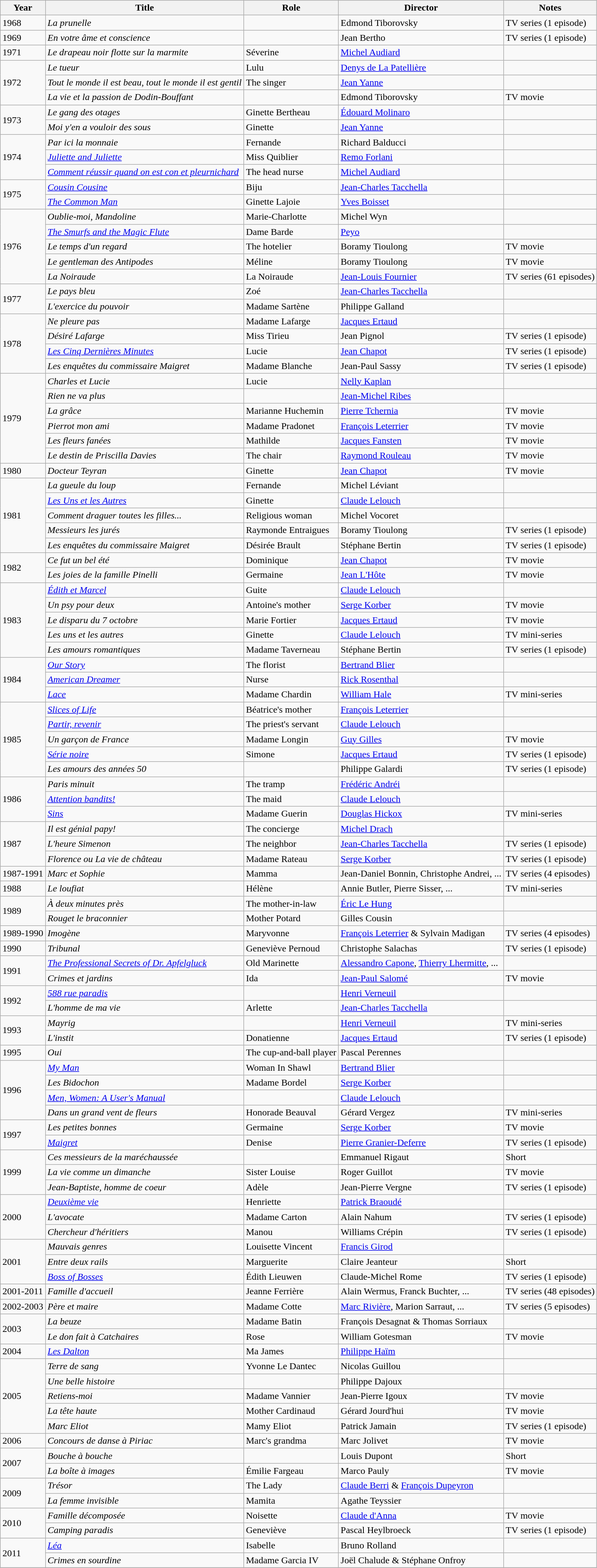<table class="wikitable">
<tr>
<th>Year</th>
<th>Title</th>
<th>Role</th>
<th>Director</th>
<th>Notes</th>
</tr>
<tr>
<td>1968</td>
<td><em>La prunelle</em></td>
<td></td>
<td>Edmond Tiborovsky</td>
<td>TV series (1 episode)</td>
</tr>
<tr>
<td>1969</td>
<td><em>En votre âme et conscience</em></td>
<td></td>
<td>Jean Bertho</td>
<td>TV series (1 episode)</td>
</tr>
<tr>
<td>1971</td>
<td><em>Le drapeau noir flotte sur la marmite</em></td>
<td>Séverine</td>
<td><a href='#'>Michel Audiard</a></td>
<td></td>
</tr>
<tr>
<td rowspan=3>1972</td>
<td><em>Le tueur</em></td>
<td>Lulu</td>
<td><a href='#'>Denys de La Patellière</a></td>
<td></td>
</tr>
<tr>
<td><em>Tout le monde il est beau, tout le monde il est gentil</em></td>
<td>The singer</td>
<td><a href='#'>Jean Yanne</a></td>
<td></td>
</tr>
<tr>
<td><em>La vie et la passion de Dodin-Bouffant</em></td>
<td></td>
<td>Edmond Tiborovsky</td>
<td>TV movie</td>
</tr>
<tr>
<td rowspan=2>1973</td>
<td><em>Le gang des otages</em></td>
<td>Ginette Bertheau</td>
<td><a href='#'>Édouard Molinaro</a></td>
<td></td>
</tr>
<tr>
<td><em>Moi y'en a vouloir des sous</em></td>
<td>Ginette</td>
<td><a href='#'>Jean Yanne</a></td>
<td></td>
</tr>
<tr>
<td rowspan=3>1974</td>
<td><em>Par ici la monnaie</em></td>
<td>Fernande</td>
<td>Richard Balducci</td>
<td></td>
</tr>
<tr>
<td><em><a href='#'>Juliette and Juliette</a></em></td>
<td>Miss Quiblier</td>
<td><a href='#'>Remo Forlani</a></td>
<td></td>
</tr>
<tr>
<td><em><a href='#'>Comment réussir quand on est con et pleurnichard</a></em></td>
<td>The head nurse</td>
<td><a href='#'>Michel Audiard</a></td>
<td></td>
</tr>
<tr>
<td rowspan=2>1975</td>
<td><em><a href='#'>Cousin Cousine</a></em></td>
<td>Biju</td>
<td><a href='#'>Jean-Charles Tacchella</a></td>
<td></td>
</tr>
<tr>
<td><em><a href='#'>The Common Man</a></em></td>
<td>Ginette Lajoie</td>
<td><a href='#'>Yves Boisset</a></td>
<td></td>
</tr>
<tr>
<td rowspan=5>1976</td>
<td><em>Oublie-moi, Mandoline</em></td>
<td>Marie-Charlotte</td>
<td>Michel Wyn</td>
<td></td>
</tr>
<tr>
<td><em><a href='#'>The Smurfs and the Magic Flute</a></em></td>
<td>Dame Barde</td>
<td><a href='#'>Peyo</a></td>
<td></td>
</tr>
<tr>
<td><em>Le temps d'un regard</em></td>
<td>The hotelier</td>
<td>Boramy Tioulong</td>
<td>TV movie</td>
</tr>
<tr>
<td><em>Le gentleman des Antipodes</em></td>
<td>Méline</td>
<td>Boramy Tioulong</td>
<td>TV movie</td>
</tr>
<tr>
<td><em>La Noiraude</em></td>
<td>La Noiraude</td>
<td><a href='#'>Jean-Louis Fournier</a></td>
<td>TV series (61 episodes)</td>
</tr>
<tr>
<td rowspan=2>1977</td>
<td><em>Le pays bleu</em></td>
<td>Zoé</td>
<td><a href='#'>Jean-Charles Tacchella</a></td>
<td></td>
</tr>
<tr>
<td><em>L'exercice du pouvoir</em></td>
<td>Madame Sartène</td>
<td>Philippe Galland</td>
<td></td>
</tr>
<tr>
<td rowspan=4>1978</td>
<td><em>Ne pleure pas</em></td>
<td>Madame Lafarge</td>
<td><a href='#'>Jacques Ertaud</a></td>
<td></td>
</tr>
<tr>
<td><em>Désiré Lafarge</em></td>
<td>Miss Tirieu</td>
<td>Jean Pignol</td>
<td>TV series (1 episode)</td>
</tr>
<tr>
<td><em><a href='#'>Les Cinq Dernières Minutes</a></em></td>
<td>Lucie</td>
<td><a href='#'>Jean Chapot</a></td>
<td>TV series (1 episode)</td>
</tr>
<tr>
<td><em>Les enquêtes du commissaire Maigret</em></td>
<td>Madame Blanche</td>
<td>Jean-Paul Sassy</td>
<td>TV series (1 episode)</td>
</tr>
<tr>
<td rowspan=6>1979</td>
<td><em>Charles et Lucie</em></td>
<td>Lucie</td>
<td><a href='#'>Nelly Kaplan</a></td>
<td></td>
</tr>
<tr>
<td><em>Rien ne va plus</em></td>
<td></td>
<td><a href='#'>Jean-Michel Ribes</a></td>
<td></td>
</tr>
<tr>
<td><em>La grâce</em></td>
<td>Marianne Huchemin</td>
<td><a href='#'>Pierre Tchernia</a></td>
<td>TV movie</td>
</tr>
<tr>
<td><em>Pierrot mon ami</em></td>
<td>Madame Pradonet</td>
<td><a href='#'>François Leterrier</a></td>
<td>TV movie</td>
</tr>
<tr>
<td><em>Les fleurs fanées</em></td>
<td>Mathilde</td>
<td><a href='#'>Jacques Fansten</a></td>
<td>TV movie</td>
</tr>
<tr>
<td><em>Le destin de Priscilla Davies</em></td>
<td>The chair</td>
<td><a href='#'>Raymond Rouleau</a></td>
<td>TV movie</td>
</tr>
<tr>
<td>1980</td>
<td><em>Docteur Teyran</em></td>
<td>Ginette</td>
<td><a href='#'>Jean Chapot</a></td>
<td>TV movie</td>
</tr>
<tr>
<td rowspan=5>1981</td>
<td><em>La gueule du loup</em></td>
<td>Fernande</td>
<td>Michel Léviant</td>
<td></td>
</tr>
<tr>
<td><em><a href='#'>Les Uns et les Autres</a></em></td>
<td>Ginette</td>
<td><a href='#'>Claude Lelouch</a></td>
<td></td>
</tr>
<tr>
<td><em>Comment draguer toutes les filles...</em></td>
<td>Religious woman</td>
<td>Michel Vocoret</td>
<td></td>
</tr>
<tr>
<td><em>Messieurs les jurés</em></td>
<td>Raymonde Entraigues</td>
<td>Boramy Tioulong</td>
<td>TV series (1 episode)</td>
</tr>
<tr>
<td><em>Les enquêtes du commissaire Maigret</em></td>
<td>Désirée Brault</td>
<td>Stéphane Bertin</td>
<td>TV series (1 episode)</td>
</tr>
<tr>
<td rowspan=2>1982</td>
<td><em>Ce fut un bel été</em></td>
<td>Dominique</td>
<td><a href='#'>Jean Chapot</a></td>
<td>TV movie</td>
</tr>
<tr>
<td><em>Les joies de la famille Pinelli</em></td>
<td>Germaine</td>
<td><a href='#'>Jean L'Hôte</a></td>
<td>TV movie</td>
</tr>
<tr>
<td rowspan=5>1983</td>
<td><em><a href='#'>Édith et Marcel</a></em></td>
<td>Guite</td>
<td><a href='#'>Claude Lelouch</a></td>
<td></td>
</tr>
<tr>
<td><em>Un psy pour deux</em></td>
<td>Antoine's mother</td>
<td><a href='#'>Serge Korber</a></td>
<td>TV movie</td>
</tr>
<tr>
<td><em>Le disparu du 7 octobre</em></td>
<td>Marie Fortier</td>
<td><a href='#'>Jacques Ertaud</a></td>
<td>TV movie</td>
</tr>
<tr>
<td><em>Les uns et les autres</em></td>
<td>Ginette</td>
<td><a href='#'>Claude Lelouch</a></td>
<td>TV mini-series</td>
</tr>
<tr>
<td><em>Les amours romantiques</em></td>
<td>Madame Taverneau</td>
<td>Stéphane Bertin</td>
<td>TV series (1 episode)</td>
</tr>
<tr>
<td rowspan=3>1984</td>
<td><em><a href='#'>Our Story</a></em></td>
<td>The florist</td>
<td><a href='#'>Bertrand Blier</a></td>
<td></td>
</tr>
<tr>
<td><em><a href='#'>American Dreamer</a></em></td>
<td>Nurse</td>
<td><a href='#'>Rick Rosenthal</a></td>
<td></td>
</tr>
<tr>
<td><em><a href='#'>Lace</a></em></td>
<td>Madame Chardin</td>
<td><a href='#'>William Hale</a></td>
<td>TV mini-series</td>
</tr>
<tr>
<td rowspan=5>1985</td>
<td><em><a href='#'>Slices of Life</a></em></td>
<td>Béatrice's mother</td>
<td><a href='#'>François Leterrier</a></td>
<td></td>
</tr>
<tr>
<td><em><a href='#'>Partir, revenir</a></em></td>
<td>The priest's servant</td>
<td><a href='#'>Claude Lelouch</a></td>
<td></td>
</tr>
<tr>
<td><em>Un garçon de France</em></td>
<td>Madame Longin</td>
<td><a href='#'>Guy Gilles</a></td>
<td>TV movie</td>
</tr>
<tr>
<td><em><a href='#'>Série noire</a></em></td>
<td>Simone</td>
<td><a href='#'>Jacques Ertaud</a></td>
<td>TV series (1 episode)</td>
</tr>
<tr>
<td><em>Les amours des années 50</em></td>
<td></td>
<td>Philippe Galardi</td>
<td>TV series (1 episode)</td>
</tr>
<tr>
<td rowspan=3>1986</td>
<td><em>Paris minuit</em></td>
<td>The tramp</td>
<td><a href='#'>Frédéric Andréi</a></td>
<td></td>
</tr>
<tr>
<td><em><a href='#'>Attention bandits!</a></em></td>
<td>The maid</td>
<td><a href='#'>Claude Lelouch</a></td>
<td></td>
</tr>
<tr>
<td><em><a href='#'>Sins</a></em></td>
<td>Madame Guerin</td>
<td><a href='#'>Douglas Hickox</a></td>
<td>TV mini-series</td>
</tr>
<tr>
<td rowspan=3>1987</td>
<td><em>Il est génial papy!</em></td>
<td>The concierge</td>
<td><a href='#'>Michel Drach</a></td>
<td></td>
</tr>
<tr>
<td><em>L'heure Simenon</em></td>
<td>The neighbor</td>
<td><a href='#'>Jean-Charles Tacchella</a></td>
<td>TV series (1 episode)</td>
</tr>
<tr>
<td><em>Florence ou La vie de château</em></td>
<td>Madame Rateau</td>
<td><a href='#'>Serge Korber</a></td>
<td>TV series (1 episode)</td>
</tr>
<tr>
<td>1987-1991</td>
<td><em>Marc et Sophie</em></td>
<td>Mamma</td>
<td>Jean-Daniel Bonnin, Christophe Andrei, ...</td>
<td>TV series (4 episodes)</td>
</tr>
<tr>
<td>1988</td>
<td><em>Le loufiat</em></td>
<td>Hélène</td>
<td>Annie Butler, Pierre Sisser, ...</td>
<td>TV mini-series</td>
</tr>
<tr>
<td rowspan=2>1989</td>
<td><em>À deux minutes près</em></td>
<td>The mother-in-law</td>
<td><a href='#'>Éric Le Hung</a></td>
<td></td>
</tr>
<tr>
<td><em>Rouget le braconnier</em></td>
<td>Mother Potard</td>
<td>Gilles Cousin</td>
<td></td>
</tr>
<tr>
<td>1989-1990</td>
<td><em>Imogène</em></td>
<td>Maryvonne</td>
<td><a href='#'>François Leterrier</a> & Sylvain Madigan</td>
<td>TV series (4 episodes)</td>
</tr>
<tr>
<td>1990</td>
<td><em>Tribunal</em></td>
<td>Geneviève Pernoud</td>
<td>Christophe Salachas</td>
<td>TV series (1 episode)</td>
</tr>
<tr>
<td rowspan=2>1991</td>
<td><em><a href='#'>The Professional Secrets of Dr. Apfelgluck</a></em></td>
<td>Old Marinette</td>
<td><a href='#'>Alessandro Capone</a>, <a href='#'>Thierry Lhermitte</a>, ...</td>
<td></td>
</tr>
<tr>
<td><em>Crimes et jardins</em></td>
<td>Ida</td>
<td><a href='#'>Jean-Paul Salomé</a></td>
<td>TV movie</td>
</tr>
<tr>
<td rowspan=2>1992</td>
<td><em><a href='#'>588 rue paradis</a></em></td>
<td></td>
<td><a href='#'>Henri Verneuil</a></td>
<td></td>
</tr>
<tr>
<td><em>L'homme de ma vie</em></td>
<td>Arlette</td>
<td><a href='#'>Jean-Charles Tacchella</a></td>
<td></td>
</tr>
<tr>
<td rowspan=2>1993</td>
<td><em>Mayrig</em></td>
<td></td>
<td><a href='#'>Henri Verneuil</a></td>
<td>TV mini-series</td>
</tr>
<tr>
<td><em>L'instit</em></td>
<td>Donatienne</td>
<td><a href='#'>Jacques Ertaud</a></td>
<td>TV series (1 episode)</td>
</tr>
<tr>
<td>1995</td>
<td><em>Oui</em></td>
<td>The cup-and-ball player</td>
<td>Pascal Perennes</td>
<td></td>
</tr>
<tr>
<td rowspan=4>1996</td>
<td><em><a href='#'>My Man</a></em></td>
<td>Woman In Shawl</td>
<td><a href='#'>Bertrand Blier</a></td>
<td></td>
</tr>
<tr>
<td><em>Les Bidochon</em></td>
<td>Madame Bordel</td>
<td><a href='#'>Serge Korber</a></td>
<td></td>
</tr>
<tr>
<td><em><a href='#'>Men, Women: A User's Manual</a></em></td>
<td></td>
<td><a href='#'>Claude Lelouch</a></td>
<td></td>
</tr>
<tr>
<td><em>Dans un grand vent de fleurs</em></td>
<td>Honorade Beauval</td>
<td>Gérard Vergez</td>
<td>TV mini-series</td>
</tr>
<tr>
<td rowspan=2>1997</td>
<td><em>Les petites bonnes</em></td>
<td>Germaine</td>
<td><a href='#'>Serge Korber</a></td>
<td>TV movie</td>
</tr>
<tr>
<td><em><a href='#'>Maigret</a></em></td>
<td>Denise</td>
<td><a href='#'>Pierre Granier-Deferre</a></td>
<td>TV series (1 episode)</td>
</tr>
<tr>
<td rowspan=3>1999</td>
<td><em>Ces messieurs de la maréchaussée</em></td>
<td></td>
<td>Emmanuel Rigaut</td>
<td>Short</td>
</tr>
<tr>
<td><em>La vie comme un dimanche</em></td>
<td>Sister Louise</td>
<td>Roger Guillot</td>
<td>TV movie</td>
</tr>
<tr>
<td><em>Jean-Baptiste, homme de coeur</em></td>
<td>Adèle</td>
<td>Jean-Pierre Vergne</td>
<td>TV series (1 episode)</td>
</tr>
<tr>
<td rowspan=3>2000</td>
<td><em><a href='#'>Deuxième vie</a></em></td>
<td>Henriette</td>
<td><a href='#'>Patrick Braoudé</a></td>
<td></td>
</tr>
<tr>
<td><em>L'avocate</em></td>
<td>Madame Carton</td>
<td>Alain Nahum</td>
<td>TV series (1 episode)</td>
</tr>
<tr>
<td><em>Chercheur d'héritiers</em></td>
<td>Manou</td>
<td>Williams Crépin</td>
<td>TV series (1 episode)</td>
</tr>
<tr>
<td rowspan=3>2001</td>
<td><em>Mauvais genres</em></td>
<td>Louisette Vincent</td>
<td><a href='#'>Francis Girod</a></td>
<td></td>
</tr>
<tr>
<td><em>Entre deux rails</em></td>
<td>Marguerite</td>
<td>Claire Jeanteur</td>
<td>Short</td>
</tr>
<tr>
<td><em><a href='#'>Boss of Bosses</a></em></td>
<td>Édith Lieuwen</td>
<td>Claude-Michel Rome</td>
<td>TV series (1 episode)</td>
</tr>
<tr>
<td>2001-2011</td>
<td><em>Famille d'accueil</em></td>
<td>Jeanne Ferrière</td>
<td>Alain Wermus, Franck Buchter, ...</td>
<td>TV series (48 episodes)</td>
</tr>
<tr>
<td>2002-2003</td>
<td><em>Père et maire</em></td>
<td>Madame Cotte</td>
<td><a href='#'>Marc Rivière</a>, Marion Sarraut, ...</td>
<td>TV series (5 episodes)</td>
</tr>
<tr>
<td rowspan=2>2003</td>
<td><em>La beuze</em></td>
<td>Madame Batin</td>
<td>François Desagnat & Thomas Sorriaux</td>
<td></td>
</tr>
<tr>
<td><em>Le don fait à Catchaires</em></td>
<td>Rose</td>
<td>William Gotesman</td>
<td>TV movie</td>
</tr>
<tr>
<td>2004</td>
<td><em><a href='#'>Les Dalton</a></em></td>
<td>Ma James</td>
<td><a href='#'>Philippe Haïm</a></td>
<td></td>
</tr>
<tr>
<td rowspan=5>2005</td>
<td><em>Terre de sang</em></td>
<td>Yvonne Le Dantec</td>
<td>Nicolas Guillou</td>
<td></td>
</tr>
<tr>
<td><em>Une belle histoire</em></td>
<td></td>
<td>Philippe Dajoux</td>
<td></td>
</tr>
<tr>
<td><em>Retiens-moi</em></td>
<td>Madame Vannier</td>
<td>Jean-Pierre Igoux</td>
<td>TV movie</td>
</tr>
<tr>
<td><em>La tête haute</em></td>
<td>Mother Cardinaud</td>
<td>Gérard Jourd'hui</td>
<td>TV movie</td>
</tr>
<tr>
<td><em>Marc Eliot</em></td>
<td>Mamy Eliot</td>
<td>Patrick Jamain</td>
<td>TV series (1 episode)</td>
</tr>
<tr>
<td>2006</td>
<td><em>Concours de danse à Piriac</em></td>
<td>Marc's grandma</td>
<td>Marc Jolivet</td>
<td>TV movie</td>
</tr>
<tr>
<td rowspan=2>2007</td>
<td><em>Bouche à bouche</em></td>
<td></td>
<td>Louis Dupont</td>
<td>Short</td>
</tr>
<tr>
<td><em>La boîte à images</em></td>
<td>Émilie Fargeau</td>
<td>Marco Pauly</td>
<td>TV movie</td>
</tr>
<tr>
<td rowspan=2>2009</td>
<td><em>Trésor</em></td>
<td>The Lady</td>
<td><a href='#'>Claude Berri</a> & <a href='#'>François Dupeyron</a></td>
<td></td>
</tr>
<tr>
<td><em>La femme invisible</em></td>
<td>Mamita</td>
<td>Agathe Teyssier</td>
<td></td>
</tr>
<tr>
<td rowspan=2>2010</td>
<td><em>Famille décomposée</em></td>
<td>Noisette</td>
<td><a href='#'>Claude d'Anna</a></td>
<td>TV movie</td>
</tr>
<tr>
<td><em>Camping paradis</em></td>
<td>Geneviève</td>
<td>Pascal Heylbroeck</td>
<td>TV series (1 episode)</td>
</tr>
<tr>
<td rowspan=2>2011</td>
<td><em><a href='#'>Léa</a></em></td>
<td>Isabelle</td>
<td>Bruno Rolland</td>
<td></td>
</tr>
<tr>
<td><em>Crimes en sourdine</em></td>
<td>Madame Garcia IV</td>
<td>Joël Chalude & Stéphane Onfroy</td>
<td></td>
</tr>
<tr>
</tr>
</table>
